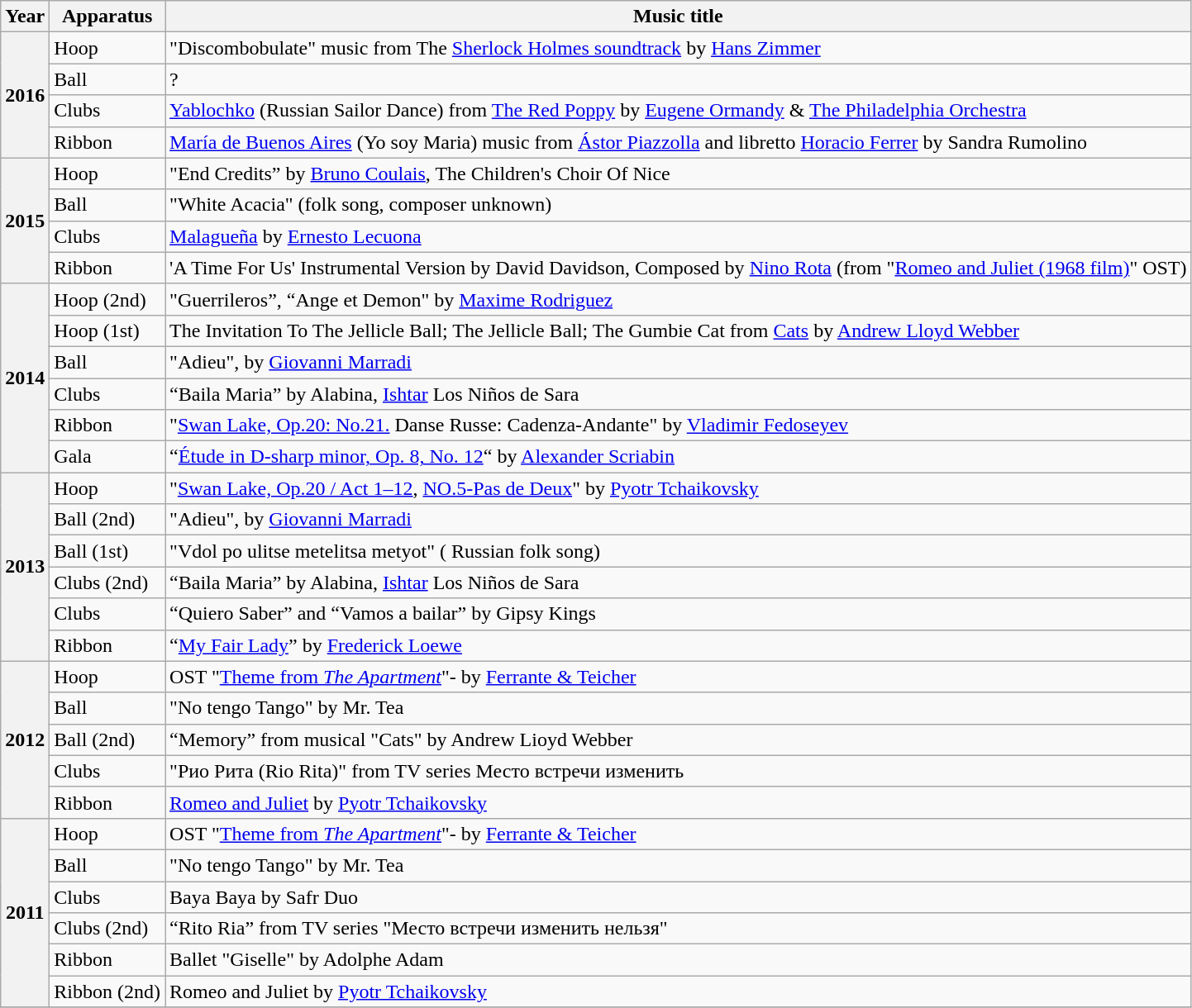<table class="wikitable plainrowheaders">
<tr>
<th scope=col>Year</th>
<th scope=col>Apparatus</th>
<th scope=col>Music title </th>
</tr>
<tr>
<th scope=row rowspan=4>2016</th>
<td>Hoop</td>
<td>"Discombobulate" music from The <a href='#'>Sherlock Holmes soundtrack</a> by <a href='#'>Hans Zimmer</a></td>
</tr>
<tr>
<td>Ball</td>
<td>?</td>
</tr>
<tr>
<td>Clubs</td>
<td><a href='#'>Yablochko</a> (Russian Sailor Dance) from <a href='#'>The Red Poppy</a> by <a href='#'>Eugene Ormandy</a> & <a href='#'>The Philadelphia Orchestra</a></td>
</tr>
<tr>
<td>Ribbon</td>
<td><a href='#'>María de Buenos Aires</a> (Yo soy Maria) music from <a href='#'>Ástor Piazzolla</a> and libretto <a href='#'>Horacio Ferrer</a> by Sandra Rumolino</td>
</tr>
<tr>
<th scope=row rowspan=4>2015</th>
<td>Hoop</td>
<td>"End Credits” by <a href='#'>Bruno Coulais</a>, The Children's Choir Of Nice</td>
</tr>
<tr>
<td>Ball</td>
<td>"White Acacia" (folk song, composer unknown)</td>
</tr>
<tr>
<td>Clubs</td>
<td><a href='#'>Malagueña</a>  by <a href='#'>Ernesto Lecuona</a></td>
</tr>
<tr>
<td>Ribbon</td>
<td>'A Time For Us' Instrumental Version by David Davidson, Composed by <a href='#'>Nino Rota</a> (from "<a href='#'>Romeo and Juliet (1968 film)</a>" OST)</td>
</tr>
<tr>
<th scope=row rowspan=6>2014</th>
<td>Hoop (2nd)</td>
<td>"Guerrileros”, “Ange et Demon" by <a href='#'>Maxime Rodriguez</a></td>
</tr>
<tr>
<td>Hoop (1st)</td>
<td>The Invitation To The Jellicle Ball; The Jellicle Ball; The Gumbie Cat from <a href='#'>Cats</a> by <a href='#'>Andrew Lloyd Webber</a></td>
</tr>
<tr>
<td>Ball</td>
<td>"Adieu", by <a href='#'>Giovanni Marradi</a></td>
</tr>
<tr>
<td>Clubs</td>
<td>“Baila Maria” by Alabina, <a href='#'>Ishtar</a> Los Niños de Sara</td>
</tr>
<tr>
<td>Ribbon</td>
<td>"<a href='#'>Swan Lake, Op.20: No.21.</a> Danse Russe: Cadenza-Andante" by <a href='#'>Vladimir Fedoseyev</a></td>
</tr>
<tr>
<td>Gala</td>
<td>“<a href='#'>Étude in D-sharp minor, Op. 8, No. 12</a>“ by <a href='#'>Alexander Scriabin</a></td>
</tr>
<tr>
<th scope=row rowspan=6>2013</th>
<td>Hoop</td>
<td>"<a href='#'>Swan Lake, Op.20 / Act 1–12</a>, <a href='#'>NO.5-Pas de Deux</a>" by <a href='#'>Pyotr Tchaikovsky</a></td>
</tr>
<tr>
<td>Ball (2nd)</td>
<td>"Adieu", by <a href='#'>Giovanni Marradi</a></td>
</tr>
<tr>
<td>Ball (1st)</td>
<td>"Vdol po ulitse metelitsa metyot" ( Russian folk song)</td>
</tr>
<tr>
<td>Clubs (2nd)</td>
<td>“Baila Maria” by Alabina, <a href='#'>Ishtar</a> Los Niños de Sara</td>
</tr>
<tr>
<td>Clubs</td>
<td>“Quiero Saber” and “Vamos a bailar” by Gipsy Kings</td>
</tr>
<tr>
<td>Ribbon</td>
<td>“<a href='#'>My Fair Lady</a>” by <a href='#'>Frederick Loewe</a></td>
</tr>
<tr>
<th scope=row rowspan=5>2012</th>
<td>Hoop</td>
<td>OST "<a href='#'>Theme from <em>The Apartment</em></a>"- by <a href='#'>Ferrante & Teicher</a></td>
</tr>
<tr>
<td>Ball</td>
<td>"No tengo Tango" by Mr. Tea</td>
</tr>
<tr>
<td>Ball (2nd)</td>
<td>“Memory” from musical "Cats" by Andrew Lioyd Webber</td>
</tr>
<tr>
<td>Clubs</td>
<td>"Рио Рита (Rio Rita)" from TV series Место встречи изменить</td>
</tr>
<tr>
<td>Ribbon</td>
<td><a href='#'>Romeo and Juliet</a> by <a href='#'>Pyotr Tchaikovsky</a></td>
</tr>
<tr>
<th scope=row rowspan=6>2011</th>
<td>Hoop</td>
<td>OST "<a href='#'>Theme from <em>The Apartment</em></a>"- by <a href='#'>Ferrante & Teicher</a></td>
</tr>
<tr>
<td>Ball</td>
<td>"No tengo Tango" by Mr. Tea</td>
</tr>
<tr>
<td>Clubs</td>
<td>Baya Baya by Safr Duo</td>
</tr>
<tr>
<td>Clubs (2nd)</td>
<td>“Rito Ria” from TV series "Место встречи изменить нельзя"</td>
</tr>
<tr>
<td>Ribbon</td>
<td>Ballet "Giselle" by Adolphe Adam</td>
</tr>
<tr>
<td>Ribbon (2nd)</td>
<td>Romeo and Juliet by <a href='#'>Pyotr Tchaikovsky</a></td>
</tr>
<tr>
</tr>
</table>
